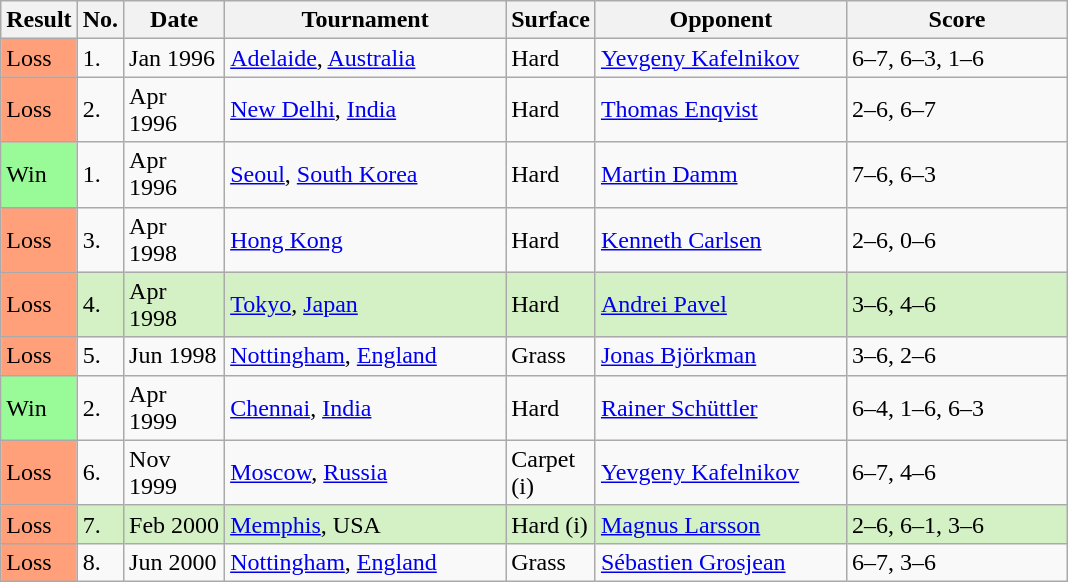<table class="sortable wikitable">
<tr>
<th style="width:40px">Result</th>
<th style="width:20px">No.</th>
<th style="width:60px">Date</th>
<th style="width:180px">Tournament</th>
<th style="width:50px">Surface</th>
<th style="width:160px">Opponent</th>
<th style="width:140px" class="unsortable">Score</th>
</tr>
<tr>
<td style="background:#ffa07a;">Loss</td>
<td>1.</td>
<td>Jan 1996</td>
<td><a href='#'>Adelaide</a>, <a href='#'>Australia</a></td>
<td>Hard</td>
<td> <a href='#'>Yevgeny Kafelnikov</a></td>
<td>6–7, 6–3, 1–6</td>
</tr>
<tr>
<td style="background:#ffa07a;">Loss</td>
<td>2.</td>
<td>Apr 1996</td>
<td><a href='#'>New Delhi</a>, <a href='#'>India</a></td>
<td>Hard</td>
<td> <a href='#'>Thomas Enqvist</a></td>
<td>2–6, 6–7</td>
</tr>
<tr>
<td style="background:#98fb98;">Win</td>
<td>1.</td>
<td>Apr 1996</td>
<td><a href='#'>Seoul</a>, <a href='#'>South Korea</a></td>
<td>Hard</td>
<td> <a href='#'>Martin Damm</a></td>
<td>7–6, 6–3</td>
</tr>
<tr>
<td style="background:#ffa07a;">Loss</td>
<td>3.</td>
<td>Apr 1998</td>
<td><a href='#'>Hong Kong</a></td>
<td>Hard</td>
<td> <a href='#'>Kenneth Carlsen</a></td>
<td>2–6, 0–6</td>
</tr>
<tr style="background:#d4f1c5;">
<td style="background:#ffa07a;">Loss</td>
<td>4.</td>
<td>Apr 1998</td>
<td><a href='#'>Tokyo</a>, <a href='#'>Japan</a></td>
<td>Hard</td>
<td> <a href='#'>Andrei Pavel</a></td>
<td>3–6, 4–6</td>
</tr>
<tr>
<td style="background:#ffa07a;">Loss</td>
<td>5.</td>
<td>Jun 1998</td>
<td><a href='#'>Nottingham</a>, <a href='#'>England</a></td>
<td>Grass</td>
<td> <a href='#'>Jonas Björkman</a></td>
<td>3–6, 2–6</td>
</tr>
<tr>
<td style="background:#98fb98;">Win</td>
<td>2.</td>
<td>Apr 1999</td>
<td><a href='#'>Chennai</a>, <a href='#'>India</a></td>
<td>Hard</td>
<td> <a href='#'>Rainer Schüttler</a></td>
<td>6–4, 1–6, 6–3</td>
</tr>
<tr>
<td style="background:#ffa07a;">Loss</td>
<td>6.</td>
<td>Nov 1999</td>
<td><a href='#'>Moscow</a>, <a href='#'>Russia</a></td>
<td>Carpet (i)</td>
<td> <a href='#'>Yevgeny Kafelnikov</a></td>
<td>6–7, 4–6</td>
</tr>
<tr style="background:#d4f1c5;">
<td style="background:#ffa07a;">Loss</td>
<td>7.</td>
<td>Feb 2000</td>
<td><a href='#'>Memphis</a>, USA</td>
<td>Hard (i)</td>
<td> <a href='#'>Magnus Larsson</a></td>
<td>2–6, 6–1, 3–6</td>
</tr>
<tr>
<td style="background:#ffa07a;">Loss</td>
<td>8.</td>
<td>Jun 2000</td>
<td><a href='#'>Nottingham</a>, <a href='#'>England</a></td>
<td>Grass</td>
<td> <a href='#'>Sébastien Grosjean</a></td>
<td>6–7, 3–6</td>
</tr>
</table>
